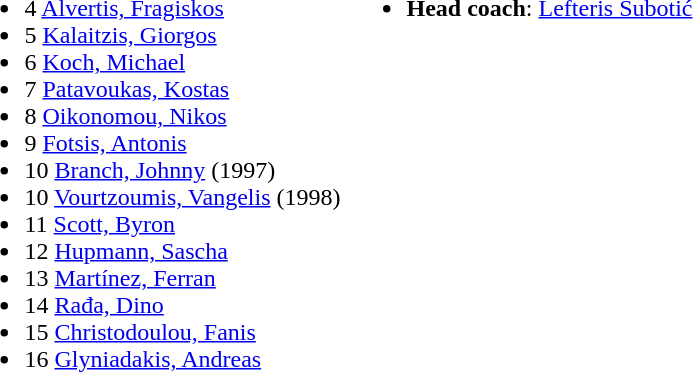<table>
<tr valign="top">
<td><br><ul><li>4  <a href='#'>Alvertis, Fragiskos</a></li><li>5  <a href='#'>Kalaitzis, Giorgos</a></li><li>6  <a href='#'>Koch, Michael</a></li><li>7  <a href='#'>Patavoukas, Kostas</a></li><li>8  <a href='#'>Oikonomou, Nikos</a></li><li>9  <a href='#'>Fotsis, Antonis</a></li><li>10  <a href='#'>Branch, Johnny</a> (1997)</li><li>10  <a href='#'>Vourtzoumis, Vangelis</a> (1998)</li><li>11  <a href='#'>Scott, Byron</a></li><li>12  <a href='#'>Hupmann, Sascha</a></li><li>13  <a href='#'>Martínez, Ferran</a></li><li>14  <a href='#'>Rađa, Dino</a></li><li>15  <a href='#'>Christodoulou, Fanis</a></li><li>16  <a href='#'>Glyniadakis, Andreas</a></li></ul></td>
<td><br><ul><li><strong>Head coach</strong>:   <a href='#'>Lefteris Subotić</a></li></ul></td>
</tr>
</table>
